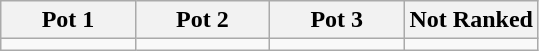<table class="wikitable">
<tr>
<th width=25%>Pot 1</th>
<th width=25%>Pot 2</th>
<th width=25%>Pot 3</th>
<th width=25%>Not Ranked</th>
</tr>
<tr style="vertical-align: top;">
<td valign=top></td>
<td></td>
<td></td>
<td></td>
</tr>
</table>
